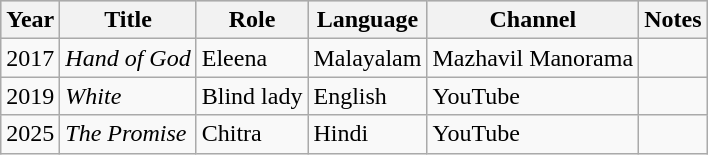<table class="wikitable sortable">
<tr style="background:#ccc;">
<th>Year</th>
<th>Title</th>
<th>Role</th>
<th>Language</th>
<th>Channel</th>
<th class="unsortable">Notes</th>
</tr>
<tr>
<td>2017</td>
<td><em>Hand of God</em></td>
<td>Eleena</td>
<td>Malayalam</td>
<td>Mazhavil Manorama</td>
<td></td>
</tr>
<tr>
<td>2019</td>
<td><em>White</em></td>
<td>Blind lady</td>
<td>English</td>
<td>YouTube</td>
<td></td>
</tr>
<tr>
<td>2025</td>
<td><em>The Promise</em></td>
<td>Chitra</td>
<td>Hindi</td>
<td>YouTube</td>
<td></td>
</tr>
</table>
